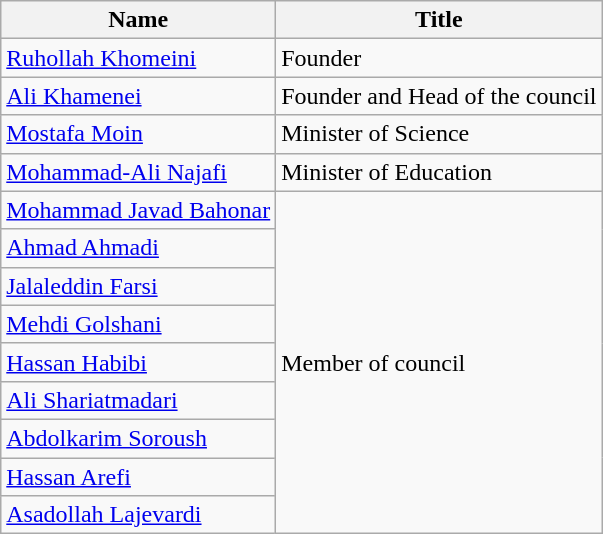<table class="wikitable" border="1">
<tr>
<th>Name</th>
<th>Title</th>
</tr>
<tr>
<td><a href='#'>Ruhollah Khomeini</a></td>
<td>Founder</td>
</tr>
<tr>
<td><a href='#'>Ali Khamenei</a></td>
<td>Founder and Head of the council</td>
</tr>
<tr>
<td><a href='#'>Mostafa Moin</a></td>
<td>Minister of Science</td>
</tr>
<tr>
<td><a href='#'>Mohammad-Ali Najafi</a></td>
<td>Minister of Education</td>
</tr>
<tr>
<td><a href='#'>Mohammad Javad Bahonar</a></td>
<td rowspan=9>Member of council</td>
</tr>
<tr>
<td><a href='#'>Ahmad Ahmadi</a></td>
</tr>
<tr>
<td><a href='#'>Jalaleddin Farsi</a></td>
</tr>
<tr>
<td><a href='#'>Mehdi Golshani</a></td>
</tr>
<tr>
<td><a href='#'>Hassan Habibi</a></td>
</tr>
<tr>
<td><a href='#'>Ali Shariatmadari</a></td>
</tr>
<tr>
<td><a href='#'>Abdolkarim Soroush</a></td>
</tr>
<tr>
<td><a href='#'>Hassan Arefi</a></td>
</tr>
<tr>
<td><a href='#'>Asadollah Lajevardi</a></td>
</tr>
</table>
